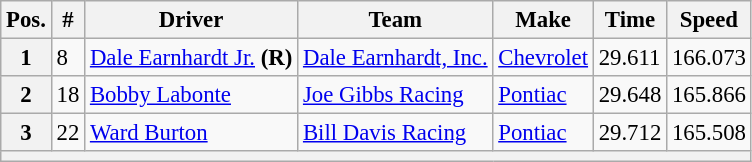<table class="wikitable" style="font-size:95%">
<tr>
<th>Pos.</th>
<th>#</th>
<th>Driver</th>
<th>Team</th>
<th>Make</th>
<th>Time</th>
<th>Speed</th>
</tr>
<tr>
<th>1</th>
<td>8</td>
<td><a href='#'>Dale Earnhardt Jr.</a> <strong>(R)</strong></td>
<td><a href='#'>Dale Earnhardt, Inc.</a></td>
<td><a href='#'>Chevrolet</a></td>
<td>29.611</td>
<td>166.073</td>
</tr>
<tr>
<th>2</th>
<td>18</td>
<td><a href='#'>Bobby Labonte</a></td>
<td><a href='#'>Joe Gibbs Racing</a></td>
<td><a href='#'>Pontiac</a></td>
<td>29.648</td>
<td>165.866</td>
</tr>
<tr>
<th>3</th>
<td>22</td>
<td><a href='#'>Ward Burton</a></td>
<td><a href='#'>Bill Davis Racing</a></td>
<td><a href='#'>Pontiac</a></td>
<td>29.712</td>
<td>165.508</td>
</tr>
<tr>
<th colspan="7"></th>
</tr>
</table>
